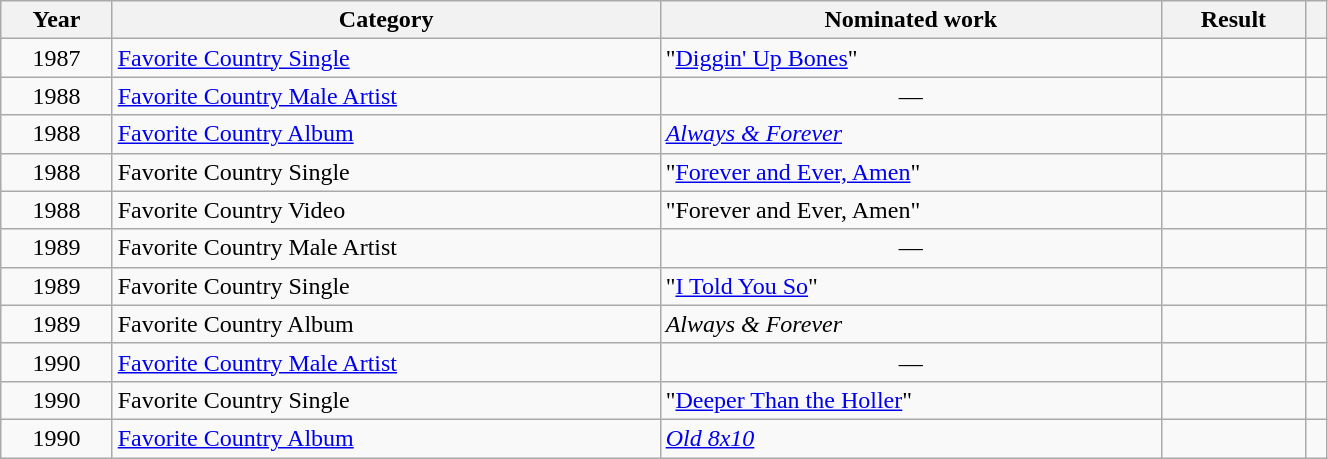<table class="wikitable sortable" style="width:70%;">
<tr>
<th>Year</th>
<th>Category</th>
<th>Nominated work</th>
<th>Result</th>
<th class="unsortable"></th>
</tr>
<tr>
<td style="text-align:center;">1987</td>
<td><a href='#'>Favorite Country Single</a></td>
<td>"<a href='#'>Diggin' Up Bones</a>"</td>
<td></td>
<td style="text-align:center;"></td>
</tr>
<tr>
<td style="text-align:center;">1988</td>
<td><a href='#'>Favorite Country Male Artist</a></td>
<td style="text-align:center;">—</td>
<td></td>
<td style="text-align:center;"></td>
</tr>
<tr>
<td style="text-align:center;">1988</td>
<td><a href='#'>Favorite Country Album</a></td>
<td><em><a href='#'>Always & Forever</a></em></td>
<td></td>
<td style="text-align:center;"></td>
</tr>
<tr>
<td style="text-align:center;">1988</td>
<td>Favorite Country Single</td>
<td>"<a href='#'>Forever and Ever, Amen</a>"</td>
<td></td>
<td style="text-align:center;"></td>
</tr>
<tr>
<td style="text-align:center;">1988</td>
<td>Favorite Country Video</td>
<td>"Forever and Ever, Amen"</td>
<td></td>
<td style="text-align:center;"></td>
</tr>
<tr>
<td style="text-align:center;">1989</td>
<td>Favorite Country Male Artist</td>
<td style="text-align:center;">—</td>
<td></td>
<td style="text-align:center;"></td>
</tr>
<tr>
<td style="text-align:center;">1989</td>
<td>Favorite Country Single</td>
<td>"<a href='#'>I Told You So</a>"</td>
<td></td>
<td style="text-align:center;"></td>
</tr>
<tr>
<td style="text-align:center;">1989</td>
<td>Favorite Country Album</td>
<td><em>Always & Forever</em></td>
<td></td>
<td style="text-align:center;"></td>
</tr>
<tr>
<td style="text-align:center;">1990</td>
<td><a href='#'>Favorite Country Male Artist</a></td>
<td style="text-align:center;">—</td>
<td></td>
<td style="text-align:center;"></td>
</tr>
<tr>
<td style="text-align:center;">1990</td>
<td>Favorite Country Single</td>
<td>"<a href='#'>Deeper Than the Holler</a>"</td>
<td></td>
<td style="text-align:center;"></td>
</tr>
<tr>
<td style="text-align:center;">1990</td>
<td><a href='#'>Favorite Country Album</a></td>
<td><em><a href='#'>Old 8x10</a></em></td>
<td></td>
<td style="text-align:center;"></td>
</tr>
</table>
